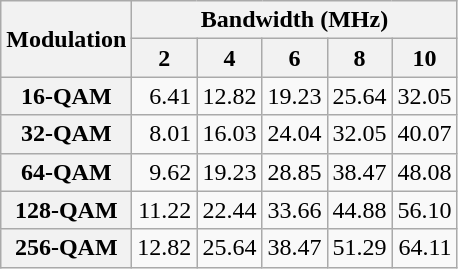<table class="wikitable">
<tr>
<th rowspan="2">Modulation</th>
<th colspan="5">Bandwidth (MHz)</th>
</tr>
<tr>
<th>2</th>
<th>4</th>
<th>6</th>
<th>8</th>
<th>10</th>
</tr>
<tr>
<th>16-QAM</th>
<td align="right">6.41</td>
<td align="right">12.82</td>
<td align="right">19.23</td>
<td align="right">25.64</td>
<td align="right">32.05</td>
</tr>
<tr>
<th>32-QAM</th>
<td align="right">8.01</td>
<td align="right">16.03</td>
<td align="right">24.04</td>
<td align="right">32.05</td>
<td align="right">40.07</td>
</tr>
<tr>
<th>64-QAM</th>
<td align="right">9.62</td>
<td align="right">19.23</td>
<td align="right">28.85</td>
<td align="right">38.47</td>
<td align="right">48.08</td>
</tr>
<tr>
<th>128-QAM</th>
<td align="right">11.22</td>
<td align="right">22.44</td>
<td align="right">33.66</td>
<td align="right">44.88</td>
<td align="right">56.10</td>
</tr>
<tr>
<th>256-QAM</th>
<td align="right">12.82</td>
<td align="right">25.64</td>
<td align="right">38.47</td>
<td align="right">51.29</td>
<td align="right">64.11</td>
</tr>
</table>
